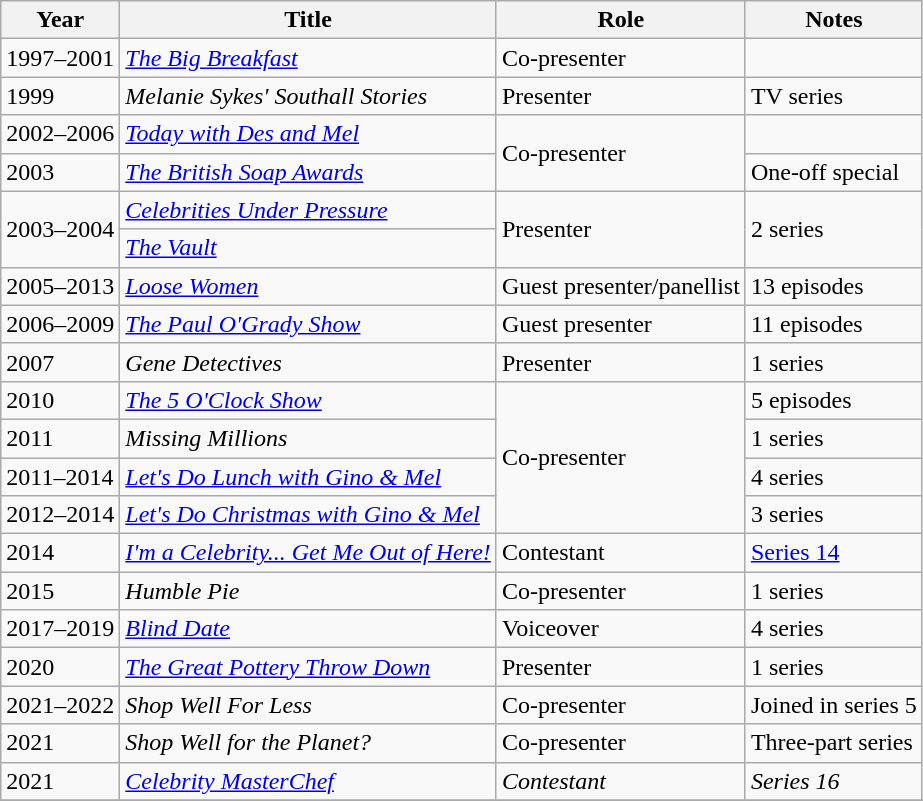<table class="wikitable sortable">
<tr>
<th>Year</th>
<th>Title</th>
<th class="unsortable">Role</th>
<th class="unsortable">Notes</th>
</tr>
<tr>
<td>1997–2001</td>
<td><em><a href='#'>The Big Breakfast</a></em></td>
<td>Co-presenter</td>
<td></td>
</tr>
<tr>
<td>1999</td>
<td><em>Melanie Sykes' Southall Stories</em></td>
<td>Presenter</td>
<td>TV series</td>
</tr>
<tr>
<td>2002–2006</td>
<td><em><a href='#'>Today with Des and Mel</a></em></td>
<td rowspan="2">Co-presenter</td>
<td></td>
</tr>
<tr>
<td>2003</td>
<td><em><a href='#'>The British Soap Awards</a></em></td>
<td>One-off special</td>
</tr>
<tr>
<td rowspan=2>2003–2004</td>
<td><em><a href='#'>Celebrities Under Pressure</a></em></td>
<td rowspan="2">Presenter</td>
<td rowspan="2">2 series</td>
</tr>
<tr>
<td><em><a href='#'>The Vault</a></em></td>
</tr>
<tr>
<td>2005–2013</td>
<td><em><a href='#'>Loose Women</a></em></td>
<td>Guest presenter/panellist</td>
<td>13 episodes</td>
</tr>
<tr>
<td>2006–2009</td>
<td><em><a href='#'>The Paul O'Grady Show</a></em></td>
<td>Guest presenter</td>
<td>11 episodes</td>
</tr>
<tr>
<td>2007</td>
<td><em>Gene Detectives</em></td>
<td>Presenter</td>
<td>1 series</td>
</tr>
<tr>
<td>2010</td>
<td><em><a href='#'>The 5 O'Clock Show</a></em></td>
<td rowspan="4">Co-presenter</td>
<td>5 episodes</td>
</tr>
<tr>
<td>2011</td>
<td><em>Missing Millions</em></td>
<td>1 series</td>
</tr>
<tr>
<td>2011–2014</td>
<td><em><a href='#'>Let's Do Lunch with Gino & Mel</a></em></td>
<td>4 series</td>
</tr>
<tr>
<td>2012–2014</td>
<td><em><a href='#'>Let's Do Christmas with Gino & Mel</a></em></td>
<td>3 series</td>
</tr>
<tr>
<td>2014</td>
<td><em><a href='#'>I'm a Celebrity... Get Me Out of Here!</a></em></td>
<td>Contestant</td>
<td><a href='#'>Series 14</a></td>
</tr>
<tr>
<td>2015</td>
<td><em>Humble Pie</em></td>
<td>Co-presenter</td>
<td>1 series</td>
</tr>
<tr>
<td>2017–2019</td>
<td><em><a href='#'>Blind Date</a></em></td>
<td>Voiceover</td>
<td>4 series</td>
</tr>
<tr>
<td>2020</td>
<td><em><a href='#'>The Great Pottery Throw Down</a></em></td>
<td>Presenter</td>
<td>1 series</td>
</tr>
<tr>
<td>2021–2022</td>
<td><em>Shop Well For Less</em></td>
<td>Co-presenter</td>
<td>Joined in series 5</td>
</tr>
<tr>
<td>2021</td>
<td><em>Shop Well for the Planet?</em></td>
<td>Co-presenter</td>
<td>Three-part series</td>
</tr>
<tr>
<td>2021</td>
<td><em><a href='#'>Celebrity MasterChef</a></em></td>
<td><em>Contestant</em></td>
<td><em>Series 16</em></td>
</tr>
<tr>
</tr>
</table>
